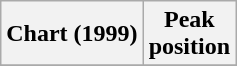<table class="wikitable plainrowheaders" style="text-align:center">
<tr>
<th scope="col">Chart (1999)</th>
<th scope="col">Peak<br>position</th>
</tr>
<tr>
</tr>
</table>
